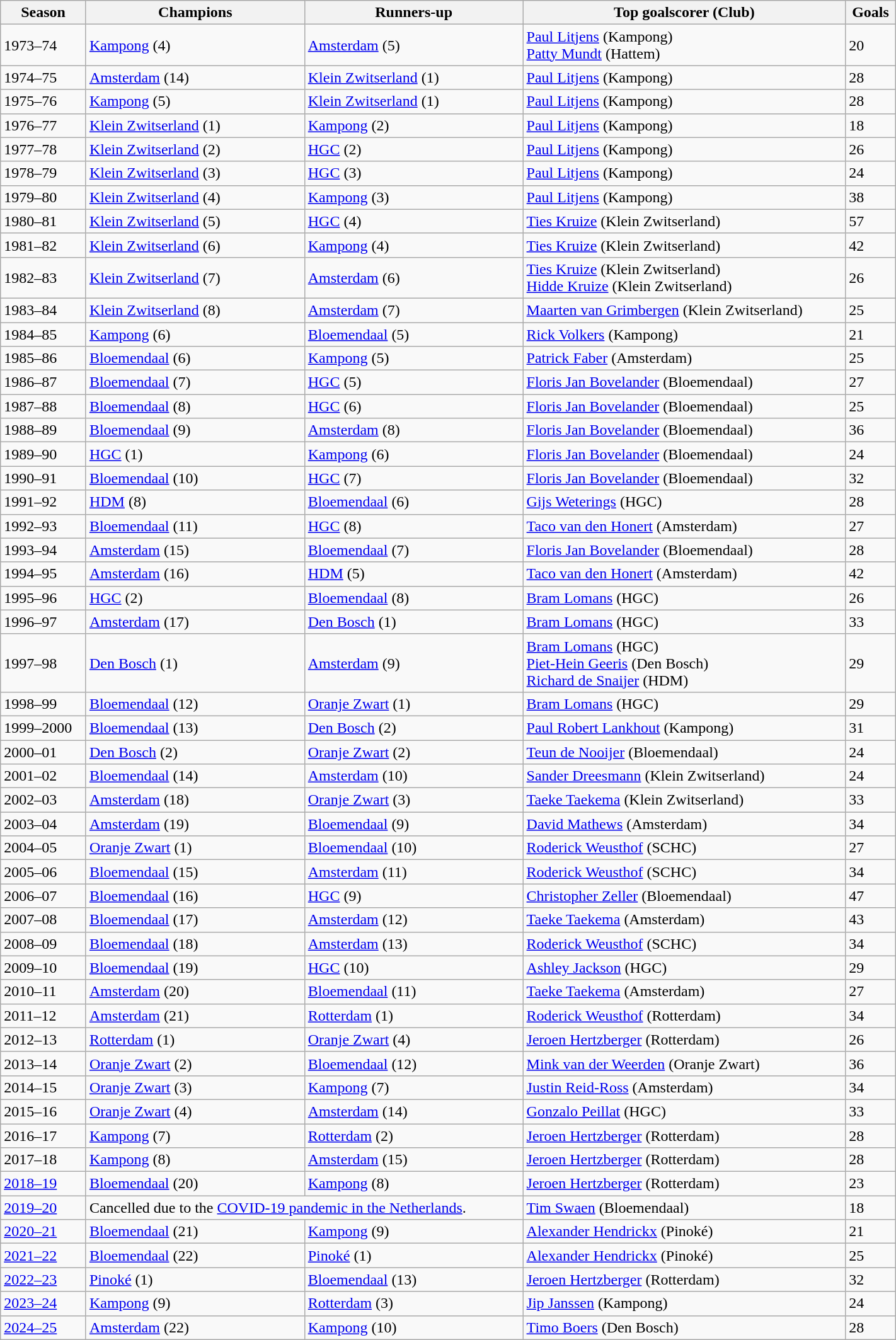<table class="wikitable sortable" style="width:75%;">
<tr>
<th>Season</th>
<th>Champions</th>
<th>Runners-up</th>
<th>Top goalscorer (Club)</th>
<th>Goals</th>
</tr>
<tr>
<td>1973–74</td>
<td><a href='#'>Kampong</a> (4)</td>
<td><a href='#'>Amsterdam</a> (5)</td>
<td> <a href='#'>Paul Litjens</a> (Kampong)<br> <a href='#'>Patty Mundt</a> (Hattem)</td>
<td>20</td>
</tr>
<tr>
<td>1974–75</td>
<td><a href='#'>Amsterdam</a> (14)</td>
<td><a href='#'>Klein Zwitserland</a> (1)</td>
<td> <a href='#'>Paul Litjens</a> (Kampong)</td>
<td>28</td>
</tr>
<tr>
<td>1975–76</td>
<td><a href='#'>Kampong</a> (5)</td>
<td><a href='#'>Klein Zwitserland</a> (1)</td>
<td> <a href='#'>Paul Litjens</a> (Kampong)</td>
<td>28</td>
</tr>
<tr>
<td>1976–77</td>
<td><a href='#'>Klein Zwitserland</a> (1)</td>
<td><a href='#'>Kampong</a> (2)</td>
<td> <a href='#'>Paul Litjens</a> (Kampong)</td>
<td>18</td>
</tr>
<tr>
<td>1977–78</td>
<td><a href='#'>Klein Zwitserland</a> (2)</td>
<td><a href='#'>HGC</a> (2)</td>
<td> <a href='#'>Paul Litjens</a> (Kampong)</td>
<td>26</td>
</tr>
<tr>
<td>1978–79</td>
<td><a href='#'>Klein Zwitserland</a> (3)</td>
<td><a href='#'>HGC</a> (3)</td>
<td> <a href='#'>Paul Litjens</a> (Kampong)</td>
<td>24</td>
</tr>
<tr>
<td>1979–80</td>
<td><a href='#'>Klein Zwitserland</a> (4)</td>
<td><a href='#'>Kampong</a> (3)</td>
<td> <a href='#'>Paul Litjens</a> (Kampong)</td>
<td>38</td>
</tr>
<tr>
<td>1980–81</td>
<td><a href='#'>Klein Zwitserland</a> (5)</td>
<td><a href='#'>HGC</a> (4)</td>
<td> <a href='#'>Ties Kruize</a> (Klein Zwitserland)</td>
<td>57</td>
</tr>
<tr>
<td>1981–82</td>
<td><a href='#'>Klein Zwitserland</a> (6)</td>
<td><a href='#'>Kampong</a> (4)</td>
<td> <a href='#'>Ties Kruize</a> (Klein Zwitserland)</td>
<td>42</td>
</tr>
<tr>
<td>1982–83</td>
<td><a href='#'>Klein Zwitserland</a> (7)</td>
<td><a href='#'>Amsterdam</a> (6)</td>
<td> <a href='#'>Ties Kruize</a> (Klein Zwitserland)<br> <a href='#'>Hidde Kruize</a> (Klein Zwitserland)</td>
<td>26</td>
</tr>
<tr>
<td>1983–84</td>
<td><a href='#'>Klein Zwitserland</a> (8)</td>
<td><a href='#'>Amsterdam</a> (7)</td>
<td> <a href='#'>Maarten van Grimbergen</a> (Klein Zwitserland)</td>
<td>25</td>
</tr>
<tr>
<td>1984–85</td>
<td><a href='#'>Kampong</a> (6)</td>
<td><a href='#'>Bloemendaal</a> (5)</td>
<td> <a href='#'>Rick Volkers</a> (Kampong)</td>
<td>21</td>
</tr>
<tr>
<td>1985–86</td>
<td><a href='#'>Bloemendaal</a> (6)</td>
<td><a href='#'>Kampong</a> (5)</td>
<td> <a href='#'>Patrick Faber</a> (Amsterdam)</td>
<td>25</td>
</tr>
<tr>
<td>1986–87</td>
<td><a href='#'>Bloemendaal</a> (7)</td>
<td><a href='#'>HGC</a> (5)</td>
<td> <a href='#'>Floris Jan Bovelander</a> (Bloemendaal)</td>
<td>27</td>
</tr>
<tr>
<td>1987–88</td>
<td><a href='#'>Bloemendaal</a> (8)</td>
<td><a href='#'>HGC</a> (6)</td>
<td> <a href='#'>Floris Jan Bovelander</a> (Bloemendaal)</td>
<td>25</td>
</tr>
<tr>
<td>1988–89</td>
<td><a href='#'>Bloemendaal</a> (9)</td>
<td><a href='#'>Amsterdam</a> (8)</td>
<td> <a href='#'>Floris Jan Bovelander</a> (Bloemendaal)</td>
<td>36</td>
</tr>
<tr>
<td>1989–90</td>
<td><a href='#'>HGC</a> (1)</td>
<td><a href='#'>Kampong</a> (6)</td>
<td> <a href='#'>Floris Jan Bovelander</a> (Bloemendaal)</td>
<td>24</td>
</tr>
<tr>
<td>1990–91</td>
<td><a href='#'>Bloemendaal</a> (10)</td>
<td><a href='#'>HGC</a> (7)</td>
<td> <a href='#'>Floris Jan Bovelander</a> (Bloemendaal)</td>
<td>32</td>
</tr>
<tr>
<td>1991–92</td>
<td><a href='#'>HDM</a> (8)</td>
<td><a href='#'>Bloemendaal</a> (6)</td>
<td> <a href='#'>Gijs Weterings</a> (HGC)</td>
<td>28</td>
</tr>
<tr>
<td>1992–93</td>
<td><a href='#'>Bloemendaal</a> (11)</td>
<td><a href='#'>HGC</a> (8)</td>
<td> <a href='#'>Taco van den Honert</a> (Amsterdam)</td>
<td>27</td>
</tr>
<tr>
<td>1993–94</td>
<td><a href='#'>Amsterdam</a> (15)</td>
<td><a href='#'>Bloemendaal</a> (7)</td>
<td> <a href='#'>Floris Jan Bovelander</a> (Bloemendaal)</td>
<td>28</td>
</tr>
<tr>
<td>1994–95</td>
<td><a href='#'>Amsterdam</a> (16)</td>
<td><a href='#'>HDM</a> (5)</td>
<td> <a href='#'>Taco van den Honert</a> (Amsterdam)</td>
<td>42</td>
</tr>
<tr>
<td>1995–96</td>
<td><a href='#'>HGC</a> (2)</td>
<td><a href='#'>Bloemendaal</a> (8)</td>
<td> <a href='#'>Bram Lomans</a> (HGC)</td>
<td>26</td>
</tr>
<tr>
<td>1996–97</td>
<td><a href='#'>Amsterdam</a> (17)</td>
<td><a href='#'>Den Bosch</a> (1)</td>
<td> <a href='#'>Bram Lomans</a> (HGC)</td>
<td>33</td>
</tr>
<tr>
<td>1997–98</td>
<td><a href='#'>Den Bosch</a> (1)</td>
<td><a href='#'>Amsterdam</a> (9)</td>
<td> <a href='#'>Bram Lomans</a> (HGC)<br> <a href='#'>Piet-Hein Geeris</a> (Den Bosch)<br> <a href='#'>Richard de Snaijer</a> (HDM)</td>
<td>29</td>
</tr>
<tr>
<td>1998–99</td>
<td><a href='#'>Bloemendaal</a> (12)</td>
<td><a href='#'>Oranje Zwart</a> (1)</td>
<td> <a href='#'>Bram Lomans</a> (HGC)</td>
<td>29</td>
</tr>
<tr>
<td>1999–2000</td>
<td><a href='#'>Bloemendaal</a> (13)</td>
<td><a href='#'>Den Bosch</a> (2)</td>
<td> <a href='#'>Paul Robert Lankhout</a> (Kampong)</td>
<td>31</td>
</tr>
<tr>
<td>2000–01</td>
<td><a href='#'>Den Bosch</a> (2)</td>
<td><a href='#'>Oranje Zwart</a> (2)</td>
<td> <a href='#'>Teun de Nooijer</a> (Bloemendaal)</td>
<td>24</td>
</tr>
<tr>
<td>2001–02</td>
<td><a href='#'>Bloemendaal</a> (14)</td>
<td><a href='#'>Amsterdam</a> (10)</td>
<td> <a href='#'>Sander Dreesmann</a> (Klein Zwitserland)</td>
<td>24</td>
</tr>
<tr>
<td>2002–03</td>
<td><a href='#'>Amsterdam</a> (18)</td>
<td><a href='#'>Oranje Zwart</a> (3)</td>
<td> <a href='#'>Taeke Taekema</a> (Klein Zwitserland)</td>
<td>33</td>
</tr>
<tr>
<td>2003–04</td>
<td><a href='#'>Amsterdam</a> (19)</td>
<td><a href='#'>Bloemendaal</a> (9)</td>
<td> <a href='#'>David Mathews</a> (Amsterdam)</td>
<td>34</td>
</tr>
<tr>
<td>2004–05</td>
<td><a href='#'>Oranje Zwart</a> (1)</td>
<td><a href='#'>Bloemendaal</a> (10)</td>
<td> <a href='#'>Roderick Weusthof</a> (SCHC)</td>
<td>27</td>
</tr>
<tr>
<td>2005–06</td>
<td><a href='#'>Bloemendaal</a> (15)</td>
<td><a href='#'>Amsterdam</a> (11)</td>
<td> <a href='#'>Roderick Weusthof</a> (SCHC)</td>
<td>34</td>
</tr>
<tr>
<td>2006–07</td>
<td><a href='#'>Bloemendaal</a> (16)</td>
<td><a href='#'>HGC</a> (9)</td>
<td> <a href='#'>Christopher Zeller</a> (Bloemendaal)</td>
<td>47</td>
</tr>
<tr>
<td>2007–08</td>
<td><a href='#'>Bloemendaal</a> (17)</td>
<td><a href='#'>Amsterdam</a> (12)</td>
<td> <a href='#'>Taeke Taekema</a> (Amsterdam)</td>
<td>43</td>
</tr>
<tr>
<td>2008–09</td>
<td><a href='#'>Bloemendaal</a> (18)</td>
<td><a href='#'>Amsterdam</a> (13)</td>
<td> <a href='#'>Roderick Weusthof</a> (SCHC)</td>
<td>34</td>
</tr>
<tr>
<td>2009–10</td>
<td><a href='#'>Bloemendaal</a> (19)</td>
<td><a href='#'>HGC</a> (10)</td>
<td> <a href='#'>Ashley Jackson</a> (HGC)</td>
<td>29</td>
</tr>
<tr>
<td>2010–11</td>
<td><a href='#'>Amsterdam</a> (20)</td>
<td><a href='#'>Bloemendaal</a> (11)</td>
<td> <a href='#'>Taeke Taekema</a> (Amsterdam)</td>
<td>27</td>
</tr>
<tr>
<td>2011–12</td>
<td><a href='#'>Amsterdam</a> (21)</td>
<td><a href='#'>Rotterdam</a> (1)</td>
<td> <a href='#'>Roderick Weusthof</a> (Rotterdam)</td>
<td>34</td>
</tr>
<tr>
<td>2012–13</td>
<td><a href='#'>Rotterdam</a> (1)</td>
<td><a href='#'>Oranje Zwart</a> (4)</td>
<td> <a href='#'>Jeroen Hertzberger</a> (Rotterdam)</td>
<td>26</td>
</tr>
<tr>
<td>2013–14</td>
<td><a href='#'>Oranje Zwart</a> (2)</td>
<td><a href='#'>Bloemendaal</a> (12)</td>
<td> <a href='#'>Mink van der Weerden</a> (Oranje Zwart)</td>
<td>36</td>
</tr>
<tr>
<td>2014–15</td>
<td><a href='#'>Oranje Zwart</a> (3)</td>
<td><a href='#'>Kampong</a> (7)</td>
<td> <a href='#'>Justin Reid-Ross</a> (Amsterdam)</td>
<td>34</td>
</tr>
<tr>
<td>2015–16</td>
<td><a href='#'>Oranje Zwart</a> (4)</td>
<td><a href='#'>Amsterdam</a> (14)</td>
<td> <a href='#'>Gonzalo Peillat</a> (HGC)</td>
<td>33</td>
</tr>
<tr>
<td>2016–17</td>
<td><a href='#'>Kampong</a> (7)</td>
<td><a href='#'>Rotterdam</a> (2)</td>
<td> <a href='#'>Jeroen Hertzberger</a> (Rotterdam)</td>
<td>28</td>
</tr>
<tr>
<td>2017–18</td>
<td><a href='#'>Kampong</a> (8)</td>
<td><a href='#'>Amsterdam</a> (15)</td>
<td> <a href='#'>Jeroen Hertzberger</a> (Rotterdam)</td>
<td>28</td>
</tr>
<tr>
<td><a href='#'>2018–19</a></td>
<td><a href='#'>Bloemendaal</a> (20)</td>
<td><a href='#'>Kampong</a> (8)</td>
<td> <a href='#'>Jeroen Hertzberger</a> (Rotterdam)</td>
<td>23</td>
</tr>
<tr>
<td><a href='#'>2019–20</a></td>
<td colspan=2>Cancelled due to the <a href='#'>COVID-19 pandemic in the Netherlands</a>.</td>
<td> <a href='#'>Tim Swaen</a> (Bloemendaal)</td>
<td>18</td>
</tr>
<tr>
<td><a href='#'>2020–21</a></td>
<td><a href='#'>Bloemendaal</a> (21)</td>
<td><a href='#'>Kampong</a> (9)</td>
<td> <a href='#'>Alexander Hendrickx</a> (Pinoké)</td>
<td>21</td>
</tr>
<tr>
<td><a href='#'>2021–22</a></td>
<td><a href='#'>Bloemendaal</a> (22)</td>
<td><a href='#'>Pinoké</a> (1)</td>
<td> <a href='#'>Alexander Hendrickx</a> (Pinoké)</td>
<td>25</td>
</tr>
<tr>
<td><a href='#'>2022–23</a></td>
<td><a href='#'>Pinoké</a> (1)</td>
<td><a href='#'>Bloemendaal</a> (13)</td>
<td> <a href='#'>Jeroen Hertzberger</a> (Rotterdam)</td>
<td>32</td>
</tr>
<tr>
<td><a href='#'>2023–24</a></td>
<td><a href='#'>Kampong</a> (9)</td>
<td><a href='#'>Rotterdam</a> (3)</td>
<td> <a href='#'>Jip Janssen</a> (Kampong)</td>
<td>24</td>
</tr>
<tr>
<td><a href='#'>2024–25</a></td>
<td><a href='#'>Amsterdam</a> (22)</td>
<td><a href='#'>Kampong</a> (10)</td>
<td> <a href='#'>Timo Boers</a> (Den Bosch)</td>
<td>28</td>
</tr>
</table>
